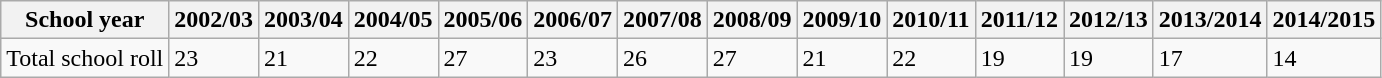<table class="wikitable">
<tr>
<th>School year</th>
<th>2002/03</th>
<th>2003/04</th>
<th>2004/05</th>
<th>2005/06</th>
<th>2006/07</th>
<th>2007/08</th>
<th>2008/09</th>
<th>2009/10</th>
<th>2010/11</th>
<th>2011/12</th>
<th>2012/13</th>
<th>2013/2014</th>
<th>2014/2015</th>
</tr>
<tr>
<td>Total school roll</td>
<td>23</td>
<td>21</td>
<td>22</td>
<td>27</td>
<td>23</td>
<td>26</td>
<td>27</td>
<td>21</td>
<td>22</td>
<td>19</td>
<td>19</td>
<td>17</td>
<td>14</td>
</tr>
</table>
